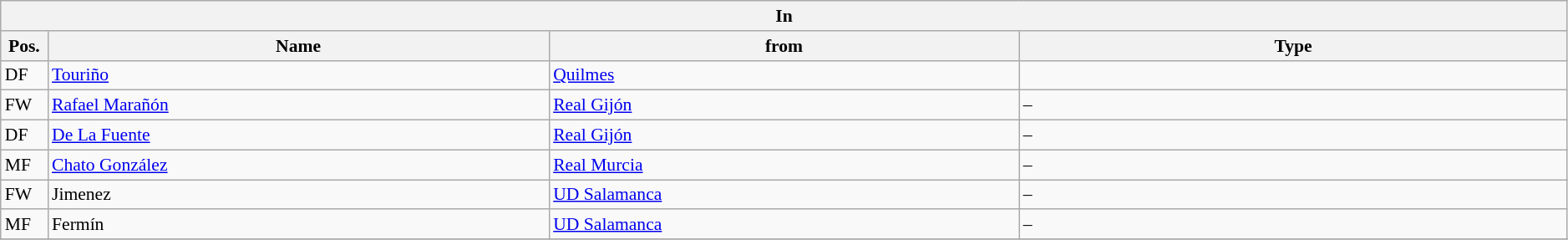<table class="wikitable" style="font-size:90%;width:99%;">
<tr>
<th colspan="4">In</th>
</tr>
<tr>
<th width=3%>Pos.</th>
<th width=32%>Name</th>
<th width=30%>from</th>
<th width=35%>Type</th>
</tr>
<tr>
<td>DF</td>
<td><a href='#'>Touriño</a></td>
<td><a href='#'>Quilmes</a></td>
</tr>
<tr>
<td>FW</td>
<td><a href='#'>Rafael Marañón</a></td>
<td><a href='#'>Real Gijón</a></td>
<td>–</td>
</tr>
<tr>
<td>DF</td>
<td><a href='#'>De La Fuente</a></td>
<td><a href='#'>Real Gijón</a></td>
<td>–</td>
</tr>
<tr>
<td>MF</td>
<td><a href='#'>Chato González</a></td>
<td><a href='#'>Real Murcia</a></td>
<td>–</td>
</tr>
<tr>
<td>FW</td>
<td>Jimenez</td>
<td><a href='#'>UD Salamanca</a></td>
<td>–</td>
</tr>
<tr>
<td>MF</td>
<td>Fermín</td>
<td><a href='#'>UD Salamanca</a></td>
<td>–</td>
</tr>
<tr>
</tr>
</table>
